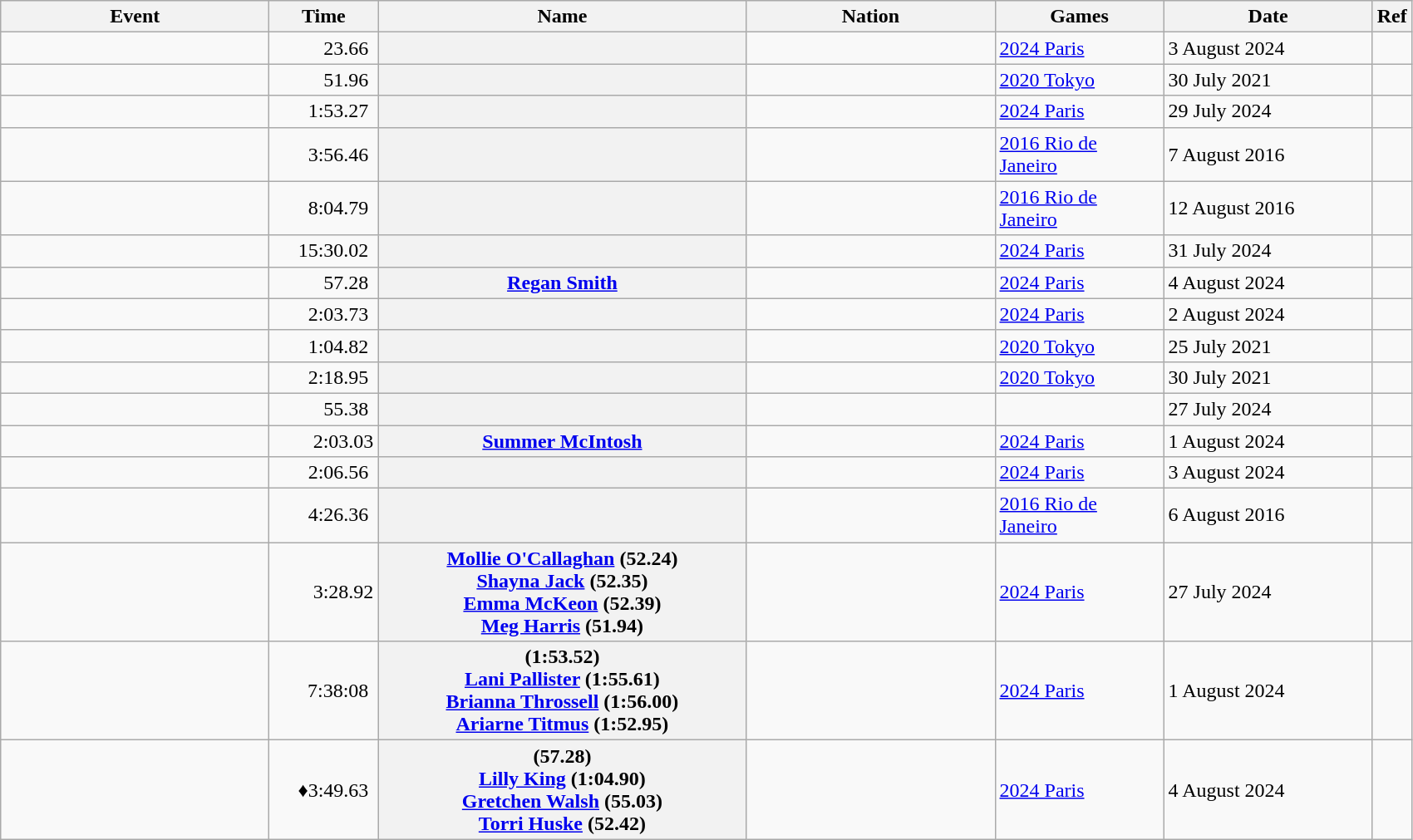<table class="wikitable sortable plainrowheaders">
<tr>
<th scope="col" style="width:13em">Event</th>
<th scope="col" class=unsortable style="width:5em">Time</th>
<th scope="col" style="width:18em">Name</th>
<th scope="col" style="width:12em">Nation</th>
<th scope="col" style="width:8em">Games</th>
<th scope="col" style="width:10em">Date</th>
<th scope="col" class=unsortable>Ref</th>
</tr>
<tr>
<td></td>
<td align=right>23.66 </td>
<th scope="row"></th>
<td></td>
<td><a href='#'>2024 Paris</a></td>
<td>3 August 2024</td>
<td align=center></td>
</tr>
<tr>
<td></td>
<td align=right>51.96 </td>
<th scope="row"></th>
<td></td>
<td><a href='#'>2020 Tokyo</a></td>
<td>30 July 2021</td>
<td align=center></td>
</tr>
<tr>
<td></td>
<td align=right>1:53.27 </td>
<th scope="row"></th>
<td></td>
<td><a href='#'>2024 Paris</a></td>
<td>29 July 2024</td>
<td align=center></td>
</tr>
<tr>
<td></td>
<td align=right>3:56.46 </td>
<th scope="row"></th>
<td></td>
<td><a href='#'>2016 Rio de Janeiro</a></td>
<td>7 August 2016</td>
<td align=center></td>
</tr>
<tr>
<td></td>
<td align="right">8:04.79 </td>
<th scope="row"></th>
<td></td>
<td><a href='#'>2016 Rio de Janeiro</a></td>
<td>12 August 2016</td>
<td align=center></td>
</tr>
<tr>
<td></td>
<td align="right">15:30.02 </td>
<th scope="row"></th>
<td></td>
<td><a href='#'>2024 Paris</a></td>
<td>31 July 2024</td>
<td align=center></td>
</tr>
<tr>
<td></td>
<td align=right>57.28 </td>
<th scope="row"><a href='#'>Regan Smith</a></th>
<td></td>
<td><a href='#'>2024 Paris</a></td>
<td>4 August 2024</td>
<td align=center></td>
</tr>
<tr>
<td></td>
<td align=right>2:03.73 </td>
<th scope="row"></th>
<td></td>
<td><a href='#'>2024 Paris</a></td>
<td>2 August 2024</td>
<td align=center></td>
</tr>
<tr>
<td></td>
<td align=right>1:04.82 </td>
<th scope="row"></th>
<td></td>
<td><a href='#'>2020 Tokyo</a></td>
<td>25 July 2021</td>
<td align=center></td>
</tr>
<tr>
<td></td>
<td align="right">2:18.95 </td>
<th scope="row"></th>
<td></td>
<td><a href='#'>2020 Tokyo</a></td>
<td>30 July 2021</td>
<td align=center></td>
</tr>
<tr>
<td></td>
<td align=right>55.38 </td>
<th scope="row"></th>
<td></td>
<td></td>
<td>27 July 2024</td>
<td align=center></td>
</tr>
<tr>
<td></td>
<td align=right>2:03.03</td>
<th scope="row"><a href='#'>Summer McIntosh</a></th>
<td></td>
<td><a href='#'>2024 Paris</a></td>
<td>1 August 2024</td>
<td align=center></td>
</tr>
<tr>
<td></td>
<td align=right>2:06.56 </td>
<th scope="row"></th>
<td></td>
<td><a href='#'>2024 Paris</a></td>
<td>3 August 2024</td>
<td align=center></td>
</tr>
<tr>
<td></td>
<td align=right>4:26.36 </td>
<th scope="row"></th>
<td></td>
<td><a href='#'>2016 Rio de Janeiro</a></td>
<td>6 August 2016</td>
<td align=center></td>
</tr>
<tr>
<td></td>
<td align=right>3:28.92</td>
<th scope="row"><a href='#'>Mollie O'Callaghan</a> (52.24)<br><a href='#'>Shayna Jack</a> (52.35)<br><a href='#'>Emma McKeon</a> (52.39)<br><a href='#'>Meg Harris</a> (51.94)</th>
<td></td>
<td><a href='#'>2024 Paris</a></td>
<td>27 July 2024</td>
<td align=center></td>
</tr>
<tr>
<td></td>
<td align=right>7:38:08 </td>
<th scope="row"> (1:53.52)<br><a href='#'>Lani Pallister</a> (1:55.61)<br><a href='#'>Brianna Throssell</a> (1:56.00)<br><a href='#'>Ariarne Titmus</a> (1:52.95)</th>
<td></td>
<td><a href='#'>2024 Paris</a></td>
<td>1 August 2024</td>
<td align=center></td>
</tr>
<tr>
<td></td>
<td align=right>♦3:49.63 </td>
<th scope="row"> (57.28)<br><a href='#'>Lilly King</a> (1:04.90)<br><a href='#'>Gretchen Walsh</a> (55.03)<br><a href='#'>Torri Huske</a> (52.42)</th>
<td></td>
<td><a href='#'>2024 Paris</a></td>
<td>4 August 2024</td>
<td align=center></td>
</tr>
</table>
